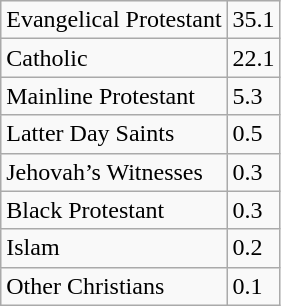<table class="wikitable">
<tr>
<td>Evangelical Protestant</td>
<td>35.1</td>
</tr>
<tr>
<td>Catholic</td>
<td>22.1</td>
</tr>
<tr>
<td>Mainline Protestant</td>
<td>5.3</td>
</tr>
<tr>
<td>Latter Day Saints</td>
<td>0.5</td>
</tr>
<tr>
<td>Jehovah’s Witnesses</td>
<td>0.3</td>
</tr>
<tr>
<td>Black Protestant</td>
<td>0.3</td>
</tr>
<tr>
<td>Islam</td>
<td>0.2</td>
</tr>
<tr>
<td>Other Christians</td>
<td>0.1</td>
</tr>
</table>
